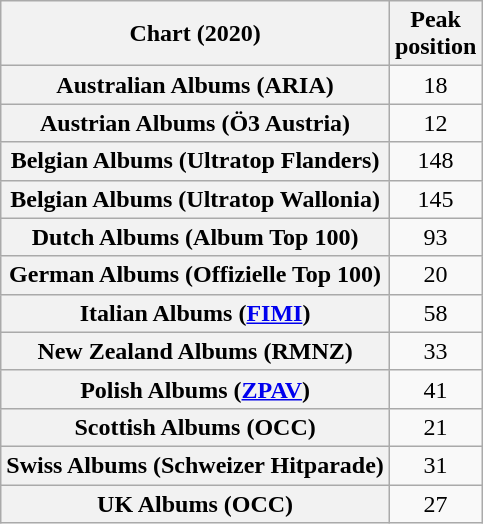<table class="wikitable sortable plainrowheaders" style="text-align:center">
<tr>
<th scope="col">Chart (2020)</th>
<th scope="col">Peak<br>position</th>
</tr>
<tr>
<th scope="row">Australian Albums (ARIA)</th>
<td>18</td>
</tr>
<tr>
<th scope="row">Austrian Albums (Ö3 Austria)</th>
<td>12</td>
</tr>
<tr>
<th scope="row">Belgian Albums (Ultratop Flanders)</th>
<td>148</td>
</tr>
<tr>
<th scope="row">Belgian Albums (Ultratop Wallonia)</th>
<td>145</td>
</tr>
<tr>
<th scope="row">Dutch Albums (Album Top 100)</th>
<td>93</td>
</tr>
<tr>
<th scope="row">German Albums (Offizielle Top 100)</th>
<td>20</td>
</tr>
<tr>
<th scope="row">Italian Albums (<a href='#'>FIMI</a>)</th>
<td>58</td>
</tr>
<tr>
<th scope="row">New Zealand Albums (RMNZ)</th>
<td>33</td>
</tr>
<tr>
<th scope="row">Polish Albums (<a href='#'>ZPAV</a>)</th>
<td>41</td>
</tr>
<tr>
<th scope="row">Scottish Albums (OCC)</th>
<td>21</td>
</tr>
<tr>
<th scope="row">Swiss Albums (Schweizer Hitparade)</th>
<td>31</td>
</tr>
<tr>
<th scope="row">UK Albums (OCC)</th>
<td>27</td>
</tr>
</table>
